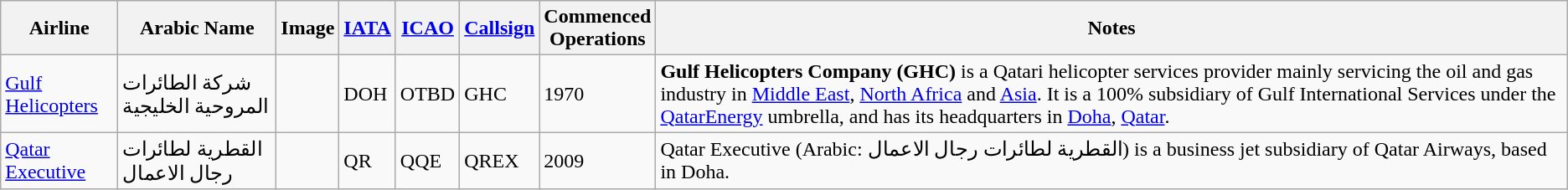<table class="wikitable sortable mw-collapsible">
<tr>
<th>Airline</th>
<th>Arabic Name</th>
<th>Image</th>
<th><a href='#'>IATA</a></th>
<th><a href='#'>ICAO</a></th>
<th><a href='#'>Callsign</a></th>
<th>Commenced<br>Operations</th>
<th>Notes</th>
</tr>
<tr>
<td><a href='#'>Gulf Helicopters</a></td>
<td>شركة الطائرات المروحية الخليجية</td>
<td></td>
<td>DOH</td>
<td>OTBD</td>
<td>GHC</td>
<td>1970</td>
<td><strong>Gulf Helicopters Company (GHC)</strong> is a Qatari helicopter services provider mainly servicing the oil and gas industry in <a href='#'>Middle East</a>, <a href='#'>North Africa</a> and <a href='#'>Asia</a>. It is a 100% subsidiary of Gulf International Services under the <a href='#'>QatarEnergy</a> umbrella, and has its headquarters in <a href='#'>Doha</a>, <a href='#'>Qatar</a>.</td>
</tr>
<tr>
<td><a href='#'>Qatar Executive</a></td>
<td>القطرية لطائرات رجال الاعمال</td>
<td></td>
<td>QR</td>
<td>QQE</td>
<td>QREX</td>
<td>2009</td>
<td>Qatar Executive (Arabic: القطرية لطائرات رجال الاعمال) is a business jet subsidiary of Qatar Airways, based in Doha.</td>
</tr>
</table>
